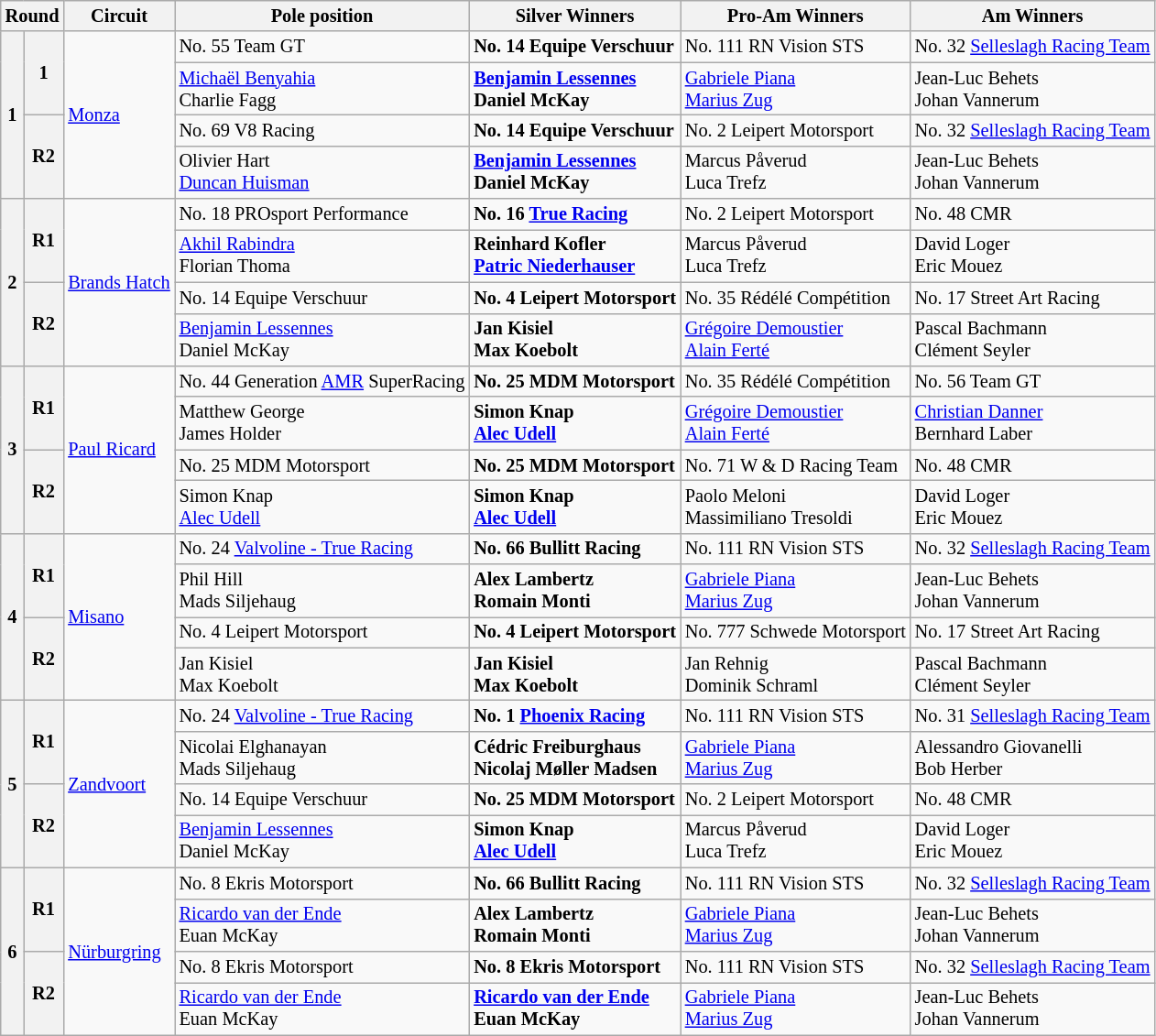<table class="wikitable" style="font-size: 85%;">
<tr>
<th colspan=2>Round</th>
<th>Circuit</th>
<th>Pole position</th>
<th>Silver Winners</th>
<th>Pro-Am Winners</th>
<th>Am Winners</th>
</tr>
<tr>
<th rowspan=4>1</th>
<th rowspan=2>1</th>
<td rowspan=4> <a href='#'>Monza</a></td>
<td> No. 55 Team GT</td>
<td><strong> No. 14 Equipe Verschuur</strong></td>
<td> No. 111 RN Vision STS</td>
<td> No. 32 <a href='#'>Selleslagh Racing Team</a></td>
</tr>
<tr>
<td> <a href='#'>Michaël Benyahia</a><br> Charlie Fagg</td>
<td><strong> <a href='#'>Benjamin Lessennes</a><br> Daniel McKay</strong></td>
<td> <a href='#'>Gabriele Piana</a><br> <a href='#'>Marius Zug</a></td>
<td> Jean-Luc Behets<br> Johan Vannerum</td>
</tr>
<tr>
<th rowspan=2>R2</th>
<td> No. 69 V8 Racing</td>
<td><strong> No. 14 Equipe Verschuur</strong></td>
<td> No. 2 Leipert Motorsport</td>
<td> No. 32 <a href='#'>Selleslagh Racing Team</a></td>
</tr>
<tr>
<td> Olivier Hart<br> <a href='#'>Duncan Huisman</a></td>
<td><strong> <a href='#'>Benjamin Lessennes</a><br> Daniel McKay</strong></td>
<td> Marcus Påverud<br> Luca Trefz</td>
<td> Jean-Luc Behets<br> Johan Vannerum</td>
</tr>
<tr>
<th rowspan=4>2</th>
<th rowspan=2>R1</th>
<td rowspan=4> <a href='#'>Brands Hatch</a></td>
<td> No. 18 PROsport Performance</td>
<td><strong> No. 16 <a href='#'>True Racing</a></strong></td>
<td> No. 2 Leipert Motorsport</td>
<td> No. 48 CMR</td>
</tr>
<tr>
<td> <a href='#'>Akhil Rabindra</a><br> Florian Thoma</td>
<td><strong> Reinhard Kofler<br> <a href='#'>Patric Niederhauser</a></strong></td>
<td> Marcus Påverud<br> Luca Trefz</td>
<td> David Loger<br> Eric Mouez</td>
</tr>
<tr>
<th rowspan=2>R2</th>
<td> No. 14 Equipe Verschuur</td>
<td><strong> No. 4 Leipert Motorsport</strong></td>
<td> No. 35 Rédélé Compétition</td>
<td> No. 17 Street Art Racing</td>
</tr>
<tr>
<td> <a href='#'>Benjamin Lessennes</a><br> Daniel McKay</td>
<td><strong> Jan Kisiel<br> Max Koebolt</strong></td>
<td> <a href='#'>Grégoire Demoustier</a><br> <a href='#'>Alain Ferté</a></td>
<td> Pascal Bachmann<br> Clément Seyler</td>
</tr>
<tr>
<th rowspan=4>3</th>
<th rowspan=2>R1</th>
<td rowspan=4> <a href='#'>Paul Ricard</a></td>
<td> No. 44 Generation <a href='#'>AMR</a> SuperRacing</td>
<td><strong> No. 25 MDM Motorsport</strong></td>
<td> No. 35 Rédélé Compétition</td>
<td> No. 56 Team GT</td>
</tr>
<tr>
<td> Matthew George<br> James Holder</td>
<td><strong> Simon Knap<br> <a href='#'>Alec Udell</a></strong></td>
<td> <a href='#'>Grégoire Demoustier</a><br> <a href='#'>Alain Ferté</a></td>
<td> <a href='#'>Christian Danner</a><br> Bernhard Laber</td>
</tr>
<tr>
<th rowspan=2>R2</th>
<td> No. 25 MDM Motorsport</td>
<td><strong> No. 25 MDM Motorsport</strong></td>
<td> No. 71 W & D Racing Team</td>
<td> No. 48 CMR</td>
</tr>
<tr>
<td> Simon Knap<br> <a href='#'>Alec Udell</a></td>
<td><strong> Simon Knap<br> <a href='#'>Alec Udell</a></strong></td>
<td> Paolo Meloni<br> Massimiliano Tresoldi</td>
<td> David Loger<br> Eric Mouez</td>
</tr>
<tr>
<th rowspan=4>4</th>
<th rowspan=2>R1</th>
<td rowspan=4> <a href='#'>Misano</a></td>
<td> No. 24 <a href='#'>Valvoline - True Racing</a></td>
<td><strong> No. 66 Bullitt Racing</strong></td>
<td> No. 111 RN Vision STS</td>
<td> No. 32 <a href='#'>Selleslagh Racing Team</a></td>
</tr>
<tr>
<td> Phil Hill<br> Mads Siljehaug</td>
<td><strong> Alex Lambertz<br> Romain Monti</strong></td>
<td> <a href='#'>Gabriele Piana</a><br> <a href='#'>Marius Zug</a></td>
<td> Jean-Luc Behets<br> Johan Vannerum</td>
</tr>
<tr>
<th rowspan=2>R2</th>
<td> No. 4 Leipert Motorsport</td>
<td><strong> No. 4 Leipert Motorsport</strong></td>
<td> No. 777 Schwede Motorsport</td>
<td> No. 17 Street Art Racing</td>
</tr>
<tr>
<td> Jan Kisiel<br> Max Koebolt</td>
<td><strong> Jan Kisiel<br> Max Koebolt</strong></td>
<td> Jan Rehnig<br> Dominik Schraml</td>
<td> Pascal Bachmann<br> Clément Seyler</td>
</tr>
<tr>
<th rowspan=4>5</th>
<th rowspan=2>R1</th>
<td rowspan=4> <a href='#'>Zandvoort</a></td>
<td> No. 24 <a href='#'>Valvoline - True Racing</a></td>
<td><strong> No. 1 <a href='#'>Phoenix Racing</a></strong></td>
<td> No. 111 RN Vision STS</td>
<td> No. 31 <a href='#'>Selleslagh Racing Team</a></td>
</tr>
<tr>
<td> Nicolai Elghanayan<br> Mads Siljehaug</td>
<td><strong> Cédric Freiburghaus<br> Nicolaj Møller Madsen</strong></td>
<td> <a href='#'>Gabriele Piana</a><br> <a href='#'>Marius Zug</a></td>
<td> Alessandro Giovanelli<br> Bob Herber</td>
</tr>
<tr>
<th rowspan=2>R2</th>
<td> No. 14 Equipe Verschuur</td>
<td><strong> No. 25 MDM Motorsport</strong></td>
<td> No. 2 Leipert Motorsport</td>
<td> No. 48 CMR</td>
</tr>
<tr>
<td> <a href='#'>Benjamin Lessennes</a><br> Daniel McKay</td>
<td><strong> Simon Knap<br> <a href='#'>Alec Udell</a></strong></td>
<td> Marcus Påverud<br> Luca Trefz</td>
<td> David Loger<br> Eric Mouez</td>
</tr>
<tr>
<th rowspan=4>6</th>
<th rowspan=2>R1</th>
<td rowspan=4> <a href='#'>Nürburgring</a></td>
<td> No. 8 Ekris Motorsport</td>
<td><strong> No. 66 Bullitt Racing</strong></td>
<td> No. 111 RN Vision STS</td>
<td> No. 32 <a href='#'>Selleslagh Racing Team</a></td>
</tr>
<tr>
<td> <a href='#'>Ricardo van der Ende</a><br> Euan McKay</td>
<td><strong> Alex Lambertz<br> Romain Monti</strong></td>
<td> <a href='#'>Gabriele Piana</a><br> <a href='#'>Marius Zug</a></td>
<td> Jean-Luc Behets<br> Johan Vannerum</td>
</tr>
<tr>
<th rowspan=2>R2</th>
<td> No. 8 Ekris Motorsport</td>
<td><strong> No. 8 Ekris Motorsport</strong></td>
<td> No. 111 RN Vision STS</td>
<td> No. 32 <a href='#'>Selleslagh Racing Team</a></td>
</tr>
<tr>
<td> <a href='#'>Ricardo van der Ende</a><br> Euan McKay</td>
<td><strong> <a href='#'>Ricardo van der Ende</a><br> Euan McKay</strong></td>
<td> <a href='#'>Gabriele Piana</a><br> <a href='#'>Marius Zug</a></td>
<td> Jean-Luc Behets<br> Johan Vannerum</td>
</tr>
</table>
